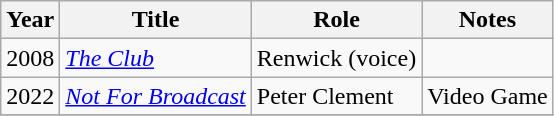<table class="wikitable sortable plainrowheaders">
<tr>
<th>Year</th>
<th>Title</th>
<th>Role</th>
<th class="unsortable">Notes</th>
</tr>
<tr>
<td>2008</td>
<td><em><a href='#'>The Club</a></em></td>
<td>Renwick (voice)</td>
<td></td>
</tr>
<tr>
<td>2022</td>
<td><em><a href='#'>Not For Broadcast</a></em></td>
<td>Peter Clement</td>
<td>Video Game</td>
</tr>
<tr>
</tr>
</table>
